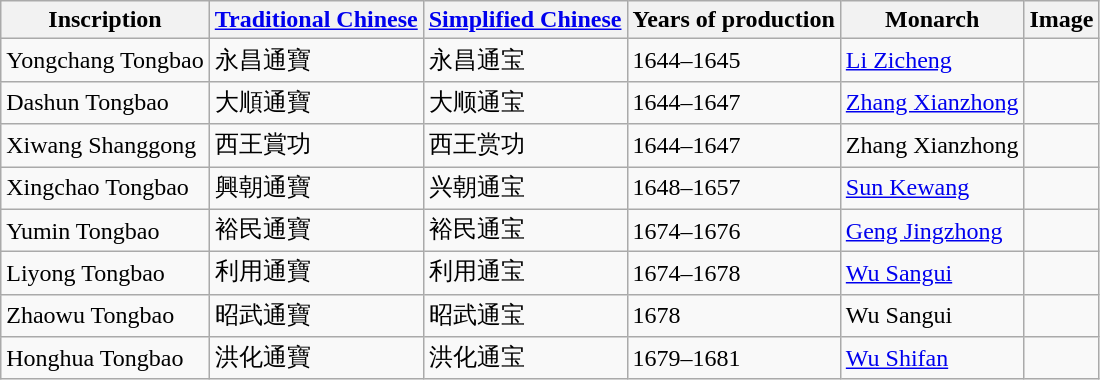<table class="wikitable">
<tr>
<th>Inscription</th>
<th><a href='#'>Traditional Chinese</a></th>
<th><a href='#'>Simplified Chinese</a></th>
<th>Years of production</th>
<th>Monarch</th>
<th>Image</th>
</tr>
<tr>
<td>Yongchang Tongbao</td>
<td>永昌通寶</td>
<td>永昌通宝</td>
<td>1644–1645</td>
<td><a href='#'>Li Zicheng</a></td>
<td></td>
</tr>
<tr>
<td>Dashun Tongbao</td>
<td>大順通寶</td>
<td>大顺通宝</td>
<td>1644–1647</td>
<td><a href='#'>Zhang Xianzhong</a></td>
<td></td>
</tr>
<tr>
<td>Xiwang Shanggong</td>
<td>西王賞功</td>
<td>西王赏功</td>
<td>1644–1647</td>
<td>Zhang Xianzhong</td>
<td></td>
</tr>
<tr>
<td>Xingchao Tongbao</td>
<td>興朝通寶</td>
<td>兴朝通宝</td>
<td>1648–1657</td>
<td><a href='#'>Sun Kewang</a></td>
<td></td>
</tr>
<tr>
<td>Yumin Tongbao</td>
<td>裕民通寶</td>
<td>裕民通宝</td>
<td>1674–1676</td>
<td><a href='#'>Geng Jingzhong</a></td>
<td></td>
</tr>
<tr>
<td>Liyong Tongbao</td>
<td>利用通寶</td>
<td>利用通宝</td>
<td>1674–1678</td>
<td><a href='#'>Wu Sangui</a></td>
<td></td>
</tr>
<tr>
<td>Zhaowu Tongbao</td>
<td>昭武通寶</td>
<td>昭武通宝</td>
<td>1678</td>
<td>Wu Sangui</td>
<td></td>
</tr>
<tr>
<td>Honghua Tongbao</td>
<td>洪化通寶</td>
<td>洪化通宝</td>
<td>1679–1681</td>
<td><a href='#'>Wu Shifan</a></td>
<td></td>
</tr>
</table>
